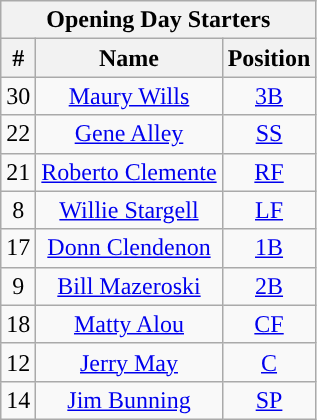<table class="wikitable" style="text-align:center">
<tr>
<th colspan="3">Opening Day Starters</th>
</tr>
<tr>
<th>#</th>
<th>Name</th>
<th>Position</th>
</tr>
<tr>
<td>30</td>
<td><a href='#'>Maury Wills</a></td>
<td><a href='#'>3B</a></td>
</tr>
<tr>
<td>22</td>
<td><a href='#'>Gene Alley</a></td>
<td><a href='#'>SS</a></td>
</tr>
<tr>
<td>21</td>
<td><a href='#'>Roberto Clemente</a></td>
<td><a href='#'>RF</a></td>
</tr>
<tr>
<td>8</td>
<td><a href='#'>Willie Stargell</a></td>
<td><a href='#'>LF</a></td>
</tr>
<tr>
<td>17</td>
<td><a href='#'>Donn Clendenon</a></td>
<td><a href='#'>1B</a></td>
</tr>
<tr>
<td>9</td>
<td><a href='#'>Bill Mazeroski</a></td>
<td><a href='#'>2B</a></td>
</tr>
<tr>
<td>18</td>
<td><a href='#'>Matty Alou</a></td>
<td><a href='#'>CF</a></td>
</tr>
<tr>
<td>12</td>
<td><a href='#'>Jerry May</a></td>
<td><a href='#'>C</a></td>
</tr>
<tr>
<td>14</td>
<td><a href='#'>Jim Bunning</a></td>
<td><a href='#'>SP</a></td>
</tr>
</table>
